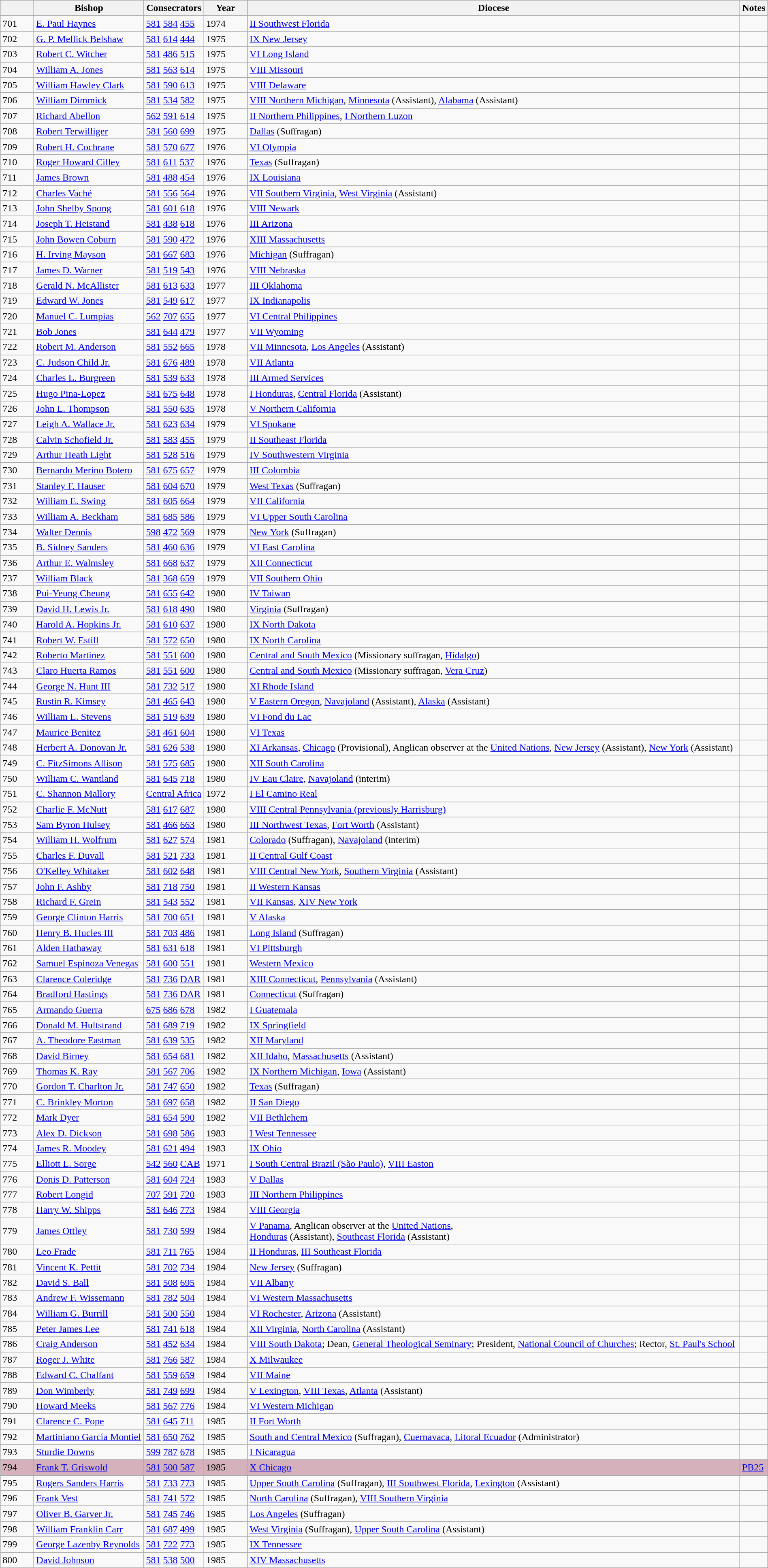<table class="wikitable" style="width:100%">
<tr>
<th scope="col" style="width:3em"></th>
<th scope="col">Bishop</th>
<th scope="col">Consecrators</th>
<th scope="col" style="width:4em">Year</th>
<th scope="col">Diocese</th>
<th scope="col">Notes</th>
</tr>
<tr>
<td>701</td>
<td><a href='#'>E. Paul Haynes</a></td>
<td><a href='#'>581</a> <a href='#'>584</a> <a href='#'>455</a></td>
<td>1974</td>
<td><a href='#'>II Southwest Florida</a></td>
<td></td>
</tr>
<tr>
<td>702</td>
<td><a href='#'>G. P. Mellick Belshaw</a></td>
<td><a href='#'>581</a> <a href='#'>614</a> <a href='#'>444</a></td>
<td>1975</td>
<td><a href='#'>IX New Jersey</a></td>
<td></td>
</tr>
<tr>
<td>703</td>
<td><a href='#'>Robert C. Witcher</a></td>
<td><a href='#'>581</a> <a href='#'>486</a> <a href='#'>515</a></td>
<td>1975</td>
<td><a href='#'>VI Long Island</a></td>
<td></td>
</tr>
<tr>
<td>704</td>
<td><a href='#'>William A. Jones</a></td>
<td><a href='#'>581</a> <a href='#'>563</a> <a href='#'>614</a></td>
<td>1975</td>
<td><a href='#'>VIII Missouri</a></td>
<td></td>
</tr>
<tr>
<td>705</td>
<td><a href='#'>William Hawley Clark</a></td>
<td><a href='#'>581</a> <a href='#'>590</a> <a href='#'>613</a></td>
<td>1975</td>
<td><a href='#'>VIII Delaware</a></td>
<td></td>
</tr>
<tr>
<td>706</td>
<td><a href='#'>William Dimmick</a></td>
<td><a href='#'>581</a> <a href='#'>534</a> <a href='#'>582</a></td>
<td>1975</td>
<td><a href='#'>VIII Northern Michigan</a>, <a href='#'>Minnesota</a> (Assistant), <a href='#'>Alabama</a> (Assistant)</td>
<td></td>
</tr>
<tr>
<td>707</td>
<td><a href='#'>Richard Abellon</a></td>
<td><a href='#'>562</a> <a href='#'>591</a> <a href='#'>614</a></td>
<td>1975</td>
<td><a href='#'>II Northern Philippines</a>, <a href='#'>I Northern Luzon</a></td>
<td></td>
</tr>
<tr>
<td>708</td>
<td><a href='#'>Robert Terwilliger</a></td>
<td><a href='#'>581</a> <a href='#'>560</a> <a href='#'>699</a></td>
<td>1975</td>
<td><a href='#'>Dallas</a> (Suffragan)</td>
<td></td>
</tr>
<tr>
<td>709</td>
<td><a href='#'>Robert H. Cochrane</a></td>
<td><a href='#'>581</a> <a href='#'>570</a> <a href='#'>677</a></td>
<td>1976</td>
<td><a href='#'>VI Olympia</a></td>
<td></td>
</tr>
<tr>
<td>710</td>
<td><a href='#'>Roger Howard Cilley</a></td>
<td><a href='#'>581</a> <a href='#'>611</a> <a href='#'>537</a></td>
<td>1976</td>
<td><a href='#'>Texas</a> (Suffragan)</td>
<td></td>
</tr>
<tr>
<td>711</td>
<td><a href='#'>James Brown</a></td>
<td><a href='#'>581</a> <a href='#'>488</a> <a href='#'>454</a></td>
<td>1976</td>
<td><a href='#'>IX Louisiana</a></td>
<td></td>
</tr>
<tr>
<td>712</td>
<td><a href='#'>Charles Vaché</a></td>
<td><a href='#'>581</a> <a href='#'>556</a> <a href='#'>564</a></td>
<td>1976</td>
<td><a href='#'>VII Southern Virginia</a>, <a href='#'>West Virginia</a> (Assistant)</td>
<td></td>
</tr>
<tr>
<td>713</td>
<td><a href='#'>John Shelby Spong</a></td>
<td><a href='#'>581</a> <a href='#'>601</a> <a href='#'>618</a></td>
<td>1976</td>
<td><a href='#'>VIII Newark</a></td>
<td></td>
</tr>
<tr>
<td>714</td>
<td><a href='#'>Joseph T. Heistand</a></td>
<td><a href='#'>581</a> <a href='#'>438</a> <a href='#'>618</a></td>
<td>1976</td>
<td><a href='#'>III Arizona</a></td>
<td></td>
</tr>
<tr>
<td>715</td>
<td><a href='#'>John Bowen Coburn</a></td>
<td><a href='#'>581</a> <a href='#'>590</a> <a href='#'>472</a></td>
<td>1976</td>
<td><a href='#'>XIII Massachusetts</a></td>
<td></td>
</tr>
<tr>
<td>716</td>
<td><a href='#'>H. Irving Mayson</a></td>
<td><a href='#'>581</a> <a href='#'>667</a> <a href='#'>683</a></td>
<td>1976</td>
<td><a href='#'>Michigan</a> (Suffragan)</td>
<td></td>
</tr>
<tr>
<td>717</td>
<td><a href='#'>James D. Warner</a></td>
<td><a href='#'>581</a> <a href='#'>519</a> <a href='#'>543</a></td>
<td>1976</td>
<td><a href='#'>VIII Nebraska</a></td>
<td></td>
</tr>
<tr>
<td>718</td>
<td><a href='#'>Gerald N. McAllister</a></td>
<td><a href='#'>581</a> <a href='#'>613</a> <a href='#'>633</a></td>
<td>1977</td>
<td><a href='#'>III Oklahoma</a></td>
<td></td>
</tr>
<tr>
<td>719</td>
<td><a href='#'>Edward W. Jones</a></td>
<td><a href='#'>581</a> <a href='#'>549</a> <a href='#'>617</a></td>
<td>1977</td>
<td><a href='#'>IX Indianapolis</a></td>
<td></td>
</tr>
<tr>
<td>720</td>
<td><a href='#'>Manuel C. Lumpias</a></td>
<td><a href='#'>562</a> <a href='#'>707</a> <a href='#'>655</a></td>
<td>1977</td>
<td><a href='#'>VI Central Philippines</a></td>
<td></td>
</tr>
<tr>
<td>721</td>
<td><a href='#'>Bob Jones</a></td>
<td><a href='#'>581</a> <a href='#'>644</a> <a href='#'>479</a></td>
<td>1977</td>
<td><a href='#'>VII Wyoming</a></td>
<td></td>
</tr>
<tr>
<td>722</td>
<td><a href='#'>Robert M. Anderson</a></td>
<td><a href='#'>581</a> <a href='#'>552</a> <a href='#'>665</a></td>
<td>1978</td>
<td><a href='#'>VII Minnesota</a>, <a href='#'>Los Angeles</a> (Assistant)</td>
<td></td>
</tr>
<tr>
<td>723</td>
<td><a href='#'>C. Judson Child Jr.</a></td>
<td><a href='#'>581</a> <a href='#'>676</a> <a href='#'>489</a></td>
<td>1978</td>
<td><a href='#'>VII Atlanta</a></td>
<td></td>
</tr>
<tr>
<td>724</td>
<td><a href='#'>Charles L. Burgreen</a></td>
<td><a href='#'>581</a> <a href='#'>539</a> <a href='#'>633</a></td>
<td>1978</td>
<td><a href='#'>III Armed Services</a></td>
<td></td>
</tr>
<tr>
<td>725</td>
<td><a href='#'>Hugo Pina-Lopez</a></td>
<td><a href='#'>581</a> <a href='#'>675</a> <a href='#'>648</a></td>
<td>1978</td>
<td><a href='#'>I Honduras</a>, <a href='#'>Central Florida</a> (Assistant)</td>
<td></td>
</tr>
<tr>
<td>726</td>
<td><a href='#'>John L. Thompson</a></td>
<td><a href='#'>581</a> <a href='#'>550</a> <a href='#'>635</a></td>
<td>1978</td>
<td><a href='#'>V Northern California</a></td>
<td></td>
</tr>
<tr>
<td>727</td>
<td><a href='#'>Leigh A. Wallace Jr.</a></td>
<td><a href='#'>581</a> <a href='#'>623</a> <a href='#'>634</a></td>
<td>1979</td>
<td><a href='#'>VI Spokane</a></td>
<td></td>
</tr>
<tr>
<td>728</td>
<td><a href='#'>Calvin Schofield Jr.</a></td>
<td><a href='#'>581</a> <a href='#'>583</a> <a href='#'>455</a></td>
<td>1979</td>
<td><a href='#'>II Southeast Florida</a></td>
<td></td>
</tr>
<tr>
<td>729</td>
<td><a href='#'>Arthur Heath Light</a></td>
<td><a href='#'>581</a> <a href='#'>528</a> <a href='#'>516</a></td>
<td>1979</td>
<td><a href='#'>IV Southwestern Virginia</a></td>
<td></td>
</tr>
<tr>
<td>730</td>
<td><a href='#'>Bernardo Merino Botero</a></td>
<td><a href='#'>581</a> <a href='#'>675</a> <a href='#'>657</a></td>
<td>1979</td>
<td><a href='#'>III Colombia</a></td>
<td></td>
</tr>
<tr>
<td>731</td>
<td><a href='#'>Stanley F. Hauser</a></td>
<td><a href='#'>581</a> <a href='#'>604</a> <a href='#'>670</a></td>
<td>1979</td>
<td><a href='#'>West Texas</a> (Suffragan)</td>
<td></td>
</tr>
<tr>
<td>732</td>
<td><a href='#'>William E. Swing</a></td>
<td><a href='#'>581</a> <a href='#'>605</a> <a href='#'>664</a></td>
<td>1979</td>
<td><a href='#'>VII California</a></td>
<td></td>
</tr>
<tr>
<td>733</td>
<td><a href='#'>William A. Beckham</a></td>
<td><a href='#'>581</a> <a href='#'>685</a> <a href='#'>586</a></td>
<td>1979</td>
<td><a href='#'>VI Upper South Carolina</a></td>
<td></td>
</tr>
<tr>
<td>734</td>
<td><a href='#'>Walter Dennis</a></td>
<td><a href='#'>598</a> <a href='#'>472</a> <a href='#'>569</a></td>
<td>1979</td>
<td><a href='#'>New York</a> (Suffragan)</td>
<td></td>
</tr>
<tr>
<td>735</td>
<td><a href='#'>B. Sidney Sanders</a></td>
<td><a href='#'>581</a> <a href='#'>460</a> <a href='#'>636</a></td>
<td>1979</td>
<td><a href='#'>VI East Carolina</a></td>
<td></td>
</tr>
<tr>
<td>736</td>
<td><a href='#'>Arthur E. Walmsley</a></td>
<td><a href='#'>581</a> <a href='#'>668</a> <a href='#'>637</a></td>
<td>1979</td>
<td><a href='#'>XII Connecticut</a></td>
<td></td>
</tr>
<tr>
<td>737</td>
<td><a href='#'>William Black</a></td>
<td><a href='#'>581</a> <a href='#'>368</a> <a href='#'>659</a></td>
<td>1979</td>
<td><a href='#'>VII Southern Ohio</a></td>
<td></td>
</tr>
<tr>
<td>738</td>
<td><a href='#'>Pui-Yeung Cheung</a></td>
<td><a href='#'>581</a> <a href='#'>655</a> <a href='#'>642</a></td>
<td>1980</td>
<td><a href='#'>IV Taiwan</a></td>
<td></td>
</tr>
<tr>
<td>739</td>
<td><a href='#'>David H. Lewis Jr.</a></td>
<td><a href='#'>581</a> <a href='#'>618</a> <a href='#'>490</a></td>
<td>1980</td>
<td><a href='#'>Virginia</a> (Suffragan)</td>
<td></td>
</tr>
<tr>
<td>740</td>
<td><a href='#'>Harold A. Hopkins Jr.</a></td>
<td><a href='#'>581</a> <a href='#'>610</a> <a href='#'>637</a></td>
<td>1980</td>
<td><a href='#'>IX North Dakota</a></td>
<td></td>
</tr>
<tr>
<td>741</td>
<td><a href='#'>Robert W. Estill</a></td>
<td><a href='#'>581</a> <a href='#'>572</a> <a href='#'>650</a></td>
<td>1980</td>
<td><a href='#'>IX North Carolina</a></td>
<td></td>
</tr>
<tr>
<td>742</td>
<td><a href='#'>Roberto Martinez</a></td>
<td><a href='#'>581</a> <a href='#'>551</a> <a href='#'>600</a></td>
<td>1980</td>
<td><a href='#'>Central and South Mexico</a> (Missionary suffragan, <a href='#'>Hidalgo</a>)</td>
<td></td>
</tr>
<tr>
<td>743</td>
<td><a href='#'>Claro Huerta Ramos</a></td>
<td><a href='#'>581</a> <a href='#'>551</a> <a href='#'>600</a></td>
<td>1980</td>
<td><a href='#'>Central and South Mexico</a> (Missionary suffragan, <a href='#'>Vera Cruz</a>)</td>
<td></td>
</tr>
<tr>
<td>744</td>
<td><a href='#'>George N. Hunt III</a></td>
<td><a href='#'>581</a> <a href='#'>732</a> <a href='#'>517</a></td>
<td>1980</td>
<td><a href='#'>XI Rhode Island</a></td>
<td></td>
</tr>
<tr>
<td>745</td>
<td><a href='#'>Rustin R. Kimsey</a></td>
<td><a href='#'>581</a> <a href='#'>465</a> <a href='#'>643</a></td>
<td>1980</td>
<td><a href='#'>V Eastern Oregon</a>, <a href='#'>Navajoland</a> (Assistant), <a href='#'>Alaska</a> (Assistant)</td>
<td></td>
</tr>
<tr>
<td>746</td>
<td><a href='#'>William L. Stevens</a></td>
<td><a href='#'>581</a> <a href='#'>519</a> <a href='#'>639</a></td>
<td>1980</td>
<td><a href='#'>VI Fond du Lac</a></td>
<td></td>
</tr>
<tr>
<td>747</td>
<td><a href='#'>Maurice Benitez</a></td>
<td><a href='#'>581</a> <a href='#'>461</a> <a href='#'>604</a></td>
<td>1980</td>
<td><a href='#'>VI Texas</a></td>
<td></td>
</tr>
<tr>
<td>748</td>
<td><a href='#'>Herbert A. Donovan Jr.</a></td>
<td><a href='#'>581</a> <a href='#'>626</a> <a href='#'>538</a></td>
<td>1980</td>
<td><a href='#'>XI Arkansas</a>, <a href='#'>Chicago</a> (Provisional),  Anglican observer at the <a href='#'>United Nations</a>, <a href='#'>New Jersey</a> (Assistant), <a href='#'>New York</a> (Assistant)</td>
<td></td>
</tr>
<tr>
<td>749</td>
<td><a href='#'>C. FitzSimons Allison</a></td>
<td><a href='#'>581</a> <a href='#'>575</a> <a href='#'>685</a></td>
<td>1980</td>
<td><a href='#'>XII South Carolina</a></td>
<td></td>
</tr>
<tr>
<td>750</td>
<td><a href='#'>William C. Wantland</a></td>
<td><a href='#'>581</a> <a href='#'>645</a> <a href='#'>718</a></td>
<td>1980</td>
<td><a href='#'>IV Eau Claire</a>, <a href='#'>Navajoland</a> (interim)</td>
<td></td>
</tr>
<tr>
<td>751</td>
<td><a href='#'>C. Shannon Mallory</a></td>
<td><a href='#'>Central Africa</a></td>
<td>1972</td>
<td><a href='#'>I El Camino Real</a></td>
<td></td>
</tr>
<tr>
<td>752</td>
<td><a href='#'>Charlie F. McNutt</a></td>
<td><a href='#'>581</a> <a href='#'>617</a> <a href='#'>687</a></td>
<td>1980</td>
<td><a href='#'>VIII Central Pennsylvania (previously Harrisburg)</a></td>
<td></td>
</tr>
<tr>
<td>753</td>
<td><a href='#'>Sam Byron Hulsey</a></td>
<td><a href='#'>581</a> <a href='#'>466</a> <a href='#'>663</a></td>
<td>1980</td>
<td><a href='#'>III Northwest Texas</a>, <a href='#'>Fort Worth</a> (Assistant)</td>
<td></td>
</tr>
<tr>
<td>754</td>
<td><a href='#'>William H. Wolfrum</a></td>
<td><a href='#'>581</a> <a href='#'>627</a> <a href='#'>574</a></td>
<td>1981</td>
<td><a href='#'>Colorado</a> (Suffragan), <a href='#'>Navajoland</a> (interim)</td>
<td></td>
</tr>
<tr>
<td>755</td>
<td><a href='#'>Charles F. Duvall</a></td>
<td><a href='#'>581</a> <a href='#'>521</a> <a href='#'>733</a></td>
<td>1981</td>
<td><a href='#'>II Central Gulf Coast</a></td>
<td></td>
</tr>
<tr>
<td>756</td>
<td><a href='#'>O'Kelley Whitaker</a></td>
<td><a href='#'>581</a> <a href='#'>602</a> <a href='#'>648</a></td>
<td>1981</td>
<td><a href='#'>VIII Central New York</a>, <a href='#'>Southern Virginia</a> (Assistant)</td>
<td></td>
</tr>
<tr>
<td>757</td>
<td><a href='#'>John F. Ashby</a></td>
<td><a href='#'>581</a> <a href='#'>718</a> <a href='#'>750</a></td>
<td>1981</td>
<td><a href='#'>II Western Kansas</a></td>
<td></td>
</tr>
<tr>
<td>758</td>
<td><a href='#'>Richard F. Grein</a></td>
<td><a href='#'>581</a> <a href='#'>543</a> <a href='#'>552</a></td>
<td>1981</td>
<td><a href='#'>VII Kansas</a>, <a href='#'>XIV New York</a></td>
<td></td>
</tr>
<tr>
<td>759</td>
<td><a href='#'>George Clinton Harris</a></td>
<td><a href='#'>581</a> <a href='#'>700</a> <a href='#'>651</a></td>
<td>1981</td>
<td><a href='#'>V Alaska</a></td>
<td></td>
</tr>
<tr>
<td>760</td>
<td><a href='#'>Henry B. Hucles III</a></td>
<td><a href='#'>581</a> <a href='#'>703</a> <a href='#'>486</a></td>
<td>1981</td>
<td><a href='#'>Long Island</a> (Suffragan)</td>
<td></td>
</tr>
<tr>
<td>761</td>
<td><a href='#'>Alden Hathaway</a></td>
<td><a href='#'>581</a> <a href='#'>631</a> <a href='#'>618</a></td>
<td>1981</td>
<td><a href='#'>VI Pittsburgh</a></td>
<td></td>
</tr>
<tr>
<td>762</td>
<td><a href='#'>Samuel Espinoza Venegas</a></td>
<td><a href='#'>581</a> <a href='#'>600</a> <a href='#'>551</a></td>
<td>1981</td>
<td><a href='#'>Western Mexico</a></td>
<td></td>
</tr>
<tr>
<td>763</td>
<td><a href='#'>Clarence Coleridge</a></td>
<td><a href='#'>581</a> <a href='#'>736</a> <a href='#'>DAR</a></td>
<td>1981</td>
<td><a href='#'>XIII Connecticut</a>, <a href='#'>Pennsylvania</a> (Assistant)</td>
<td></td>
</tr>
<tr>
<td>764</td>
<td><a href='#'>Bradford Hastings</a></td>
<td><a href='#'>581</a> <a href='#'>736</a> <a href='#'>DAR</a></td>
<td>1981</td>
<td><a href='#'>Connecticut</a> (Suffragan)</td>
<td></td>
</tr>
<tr>
<td>765</td>
<td><a href='#'>Armando Guerra</a></td>
<td><a href='#'>675</a> <a href='#'>686</a> <a href='#'>678</a></td>
<td>1982</td>
<td><a href='#'>I Guatemala</a></td>
<td></td>
</tr>
<tr>
<td>766</td>
<td><a href='#'>Donald M. Hultstrand</a></td>
<td><a href='#'>581</a> <a href='#'>689</a> <a href='#'>719</a></td>
<td>1982</td>
<td><a href='#'>IX Springfield</a></td>
<td></td>
</tr>
<tr>
<td>767</td>
<td><a href='#'>A. Theodore Eastman</a></td>
<td><a href='#'>581</a> <a href='#'>639</a> <a href='#'>535</a></td>
<td>1982</td>
<td><a href='#'>XII Maryland</a></td>
<td></td>
</tr>
<tr>
<td>768</td>
<td><a href='#'>David Birney</a></td>
<td><a href='#'>581</a> <a href='#'>654</a> <a href='#'>681</a></td>
<td>1982</td>
<td><a href='#'>XII Idaho</a>, <a href='#'>Massachusetts</a> (Assistant)</td>
<td></td>
</tr>
<tr>
<td>769</td>
<td><a href='#'>Thomas K. Ray</a></td>
<td><a href='#'>581</a> <a href='#'>567</a> <a href='#'>706</a></td>
<td>1982</td>
<td><a href='#'>IX Northern Michigan</a>, <a href='#'>Iowa</a> (Assistant)</td>
<td></td>
</tr>
<tr>
<td>770</td>
<td><a href='#'>Gordon T. Charlton Jr.</a></td>
<td><a href='#'>581</a> <a href='#'>747</a> <a href='#'>650</a></td>
<td>1982</td>
<td><a href='#'>Texas</a> (Suffragan)</td>
<td></td>
</tr>
<tr>
<td>771</td>
<td><a href='#'>C. Brinkley Morton</a></td>
<td><a href='#'>581</a> <a href='#'>697</a> <a href='#'>658</a></td>
<td>1982</td>
<td><a href='#'>II San Diego</a></td>
<td></td>
</tr>
<tr>
<td>772</td>
<td><a href='#'>Mark Dyer</a></td>
<td><a href='#'>581</a> <a href='#'>654</a> <a href='#'>590</a></td>
<td>1982</td>
<td><a href='#'>VII Bethlehem</a></td>
<td></td>
</tr>
<tr>
<td>773</td>
<td><a href='#'>Alex D. Dickson</a></td>
<td><a href='#'>581</a> <a href='#'>698</a> <a href='#'>586</a></td>
<td>1983</td>
<td><a href='#'>I West Tennessee</a></td>
<td></td>
</tr>
<tr>
<td>774</td>
<td><a href='#'>James R. Moodey</a></td>
<td><a href='#'>581</a> <a href='#'>621</a> <a href='#'>494</a></td>
<td>1983</td>
<td><a href='#'>IX Ohio</a></td>
<td></td>
</tr>
<tr>
<td>775</td>
<td><a href='#'>Elliott L. Sorge</a></td>
<td><a href='#'>542</a> <a href='#'>560</a> <a href='#'>CAB</a></td>
<td>1971</td>
<td><a href='#'>I South Central Brazil (São Paulo)</a>, <a href='#'>VIII Easton</a></td>
<td></td>
</tr>
<tr>
<td>776</td>
<td><a href='#'>Donis D. Patterson</a></td>
<td><a href='#'>581</a> <a href='#'>604</a> <a href='#'>724</a></td>
<td>1983</td>
<td><a href='#'>V Dallas</a></td>
<td></td>
</tr>
<tr>
<td>777</td>
<td><a href='#'>Robert Longid</a></td>
<td><a href='#'>707</a> <a href='#'>591</a> <a href='#'>720</a></td>
<td>1983</td>
<td><a href='#'>III Northern Philippines</a></td>
<td></td>
</tr>
<tr>
<td>778</td>
<td><a href='#'>Harry W. Shipps</a></td>
<td><a href='#'>581</a> <a href='#'>646</a> <a href='#'>773</a></td>
<td>1984</td>
<td><a href='#'>VIII Georgia</a></td>
<td></td>
</tr>
<tr>
<td>779</td>
<td><a href='#'>James Ottley</a></td>
<td><a href='#'>581</a> <a href='#'>730</a> <a href='#'>599</a></td>
<td>1984</td>
<td><a href='#'>V Panama</a>,  Anglican observer at the <a href='#'>United Nations</a>, <br><a href='#'>Honduras</a> (Assistant), <a href='#'>Southeast Florida</a> (Assistant)</td>
<td></td>
</tr>
<tr>
<td>780</td>
<td><a href='#'>Leo Frade</a></td>
<td><a href='#'>581</a> <a href='#'>711</a> <a href='#'>765</a></td>
<td>1984</td>
<td><a href='#'>II Honduras</a>, <a href='#'>III Southeast Florida</a></td>
<td></td>
</tr>
<tr>
<td>781</td>
<td><a href='#'>Vincent K. Pettit</a></td>
<td><a href='#'>581</a> <a href='#'>702</a> <a href='#'>734</a></td>
<td>1984</td>
<td><a href='#'>New Jersey</a> (Suffragan)</td>
<td></td>
</tr>
<tr>
<td>782</td>
<td><a href='#'>David S. Ball</a></td>
<td><a href='#'>581</a> <a href='#'>508</a> <a href='#'>695</a></td>
<td>1984</td>
<td><a href='#'>VII Albany</a></td>
<td></td>
</tr>
<tr>
<td>783</td>
<td><a href='#'>Andrew F. Wissemann</a></td>
<td><a href='#'>581</a> <a href='#'>782</a> <a href='#'>504</a></td>
<td>1984</td>
<td><a href='#'>VI Western Massachusetts</a></td>
<td></td>
</tr>
<tr>
<td>784</td>
<td><a href='#'>William G. Burrill</a></td>
<td><a href='#'>581</a> <a href='#'>500</a> <a href='#'>550</a></td>
<td>1984</td>
<td><a href='#'>VI Rochester</a>, <a href='#'>Arizona</a> (Assistant)</td>
<td></td>
</tr>
<tr>
<td>785</td>
<td><a href='#'>Peter James Lee</a></td>
<td><a href='#'>581</a> <a href='#'>741</a> <a href='#'>618</a></td>
<td>1984</td>
<td><a href='#'>XII Virginia</a>, <a href='#'>North Carolina</a> (Assistant)</td>
<td></td>
</tr>
<tr>
<td>786</td>
<td><a href='#'>Craig Anderson</a></td>
<td><a href='#'>581</a> <a href='#'>452</a> <a href='#'>634</a></td>
<td>1984</td>
<td><a href='#'>VIII South Dakota</a>; Dean, <a href='#'>General Theological Seminary</a>; President, <a href='#'>National Council of Churches</a>; Rector, <a href='#'>St. Paul's School</a></td>
<td></td>
</tr>
<tr>
<td>787</td>
<td><a href='#'>Roger J. White</a></td>
<td><a href='#'>581</a> <a href='#'>766</a> <a href='#'>587</a></td>
<td>1984</td>
<td><a href='#'>X Milwaukee</a></td>
<td></td>
</tr>
<tr>
<td>788</td>
<td><a href='#'>Edward C. Chalfant</a></td>
<td><a href='#'>581</a> <a href='#'>559</a> <a href='#'>659</a></td>
<td>1984</td>
<td><a href='#'>VII Maine</a></td>
<td></td>
</tr>
<tr>
<td>789</td>
<td><a href='#'>Don Wimberly</a></td>
<td><a href='#'>581</a> <a href='#'>749</a> <a href='#'>699</a></td>
<td>1984</td>
<td><a href='#'>V Lexington</a>, <a href='#'>VIII Texas</a>, <a href='#'>Atlanta</a> (Assistant)</td>
<td></td>
</tr>
<tr>
<td>790</td>
<td><a href='#'>Howard Meeks</a></td>
<td><a href='#'>581</a> <a href='#'>567</a> <a href='#'>776</a></td>
<td>1984</td>
<td><a href='#'>VI Western Michigan</a></td>
<td></td>
</tr>
<tr>
<td>791</td>
<td><a href='#'>Clarence C. Pope</a></td>
<td><a href='#'>581</a> <a href='#'>645</a> <a href='#'>711</a></td>
<td>1985</td>
<td><a href='#'>II Fort Worth</a></td>
<td></td>
</tr>
<tr>
<td>792</td>
<td><a href='#'>Martiniano García Montiel</a></td>
<td><a href='#'>581</a> <a href='#'>650</a> <a href='#'>762</a></td>
<td>1985</td>
<td><a href='#'>South and Central Mexico</a> (Suffragan), <a href='#'>Cuernavaca</a>, <a href='#'>Litoral Ecuador</a> (Administrator)</td>
<td></td>
</tr>
<tr>
<td>793</td>
<td><a href='#'>Sturdie Downs</a></td>
<td><a href='#'>599</a> <a href='#'>787</a> <a href='#'>678</a></td>
<td>1985</td>
<td><a href='#'>I Nicaragua</a></td>
<td></td>
</tr>
<tr bgcolor="#D4B1BB ">
<td>794</td>
<td><a href='#'>Frank T. Griswold</a></td>
<td><a href='#'>581</a> <a href='#'>500</a> <a href='#'>587</a></td>
<td>1985</td>
<td><a href='#'>X Chicago</a></td>
<td> <a href='#'>PB25</a></td>
</tr>
<tr>
<td>795</td>
<td><a href='#'>Rogers Sanders Harris</a></td>
<td><a href='#'>581</a> <a href='#'>733</a> <a href='#'>773</a></td>
<td>1985</td>
<td><a href='#'>Upper South Carolina</a> (Suffragan), <a href='#'>III Southwest Florida</a>, <a href='#'>Lexington</a> (Assistant)</td>
<td></td>
</tr>
<tr>
<td>796</td>
<td><a href='#'>Frank Vest</a></td>
<td><a href='#'>581</a> <a href='#'>741</a> <a href='#'>572</a></td>
<td>1985</td>
<td><a href='#'>North Carolina</a> (Suffragan), <a href='#'>VIII Southern Virginia</a></td>
<td></td>
</tr>
<tr>
<td>797</td>
<td><a href='#'>Oliver B. Garver Jr.</a></td>
<td><a href='#'>581</a> <a href='#'>745</a> <a href='#'>746</a></td>
<td>1985</td>
<td><a href='#'>Los Angeles</a> (Suffragan)</td>
<td></td>
</tr>
<tr>
<td>798</td>
<td><a href='#'>William Franklin Carr</a></td>
<td><a href='#'>581</a> <a href='#'>687</a> <a href='#'>499</a></td>
<td>1985</td>
<td><a href='#'>West Virginia</a> (Suffragan), <a href='#'>Upper South Carolina</a> (Assistant)</td>
<td></td>
</tr>
<tr>
<td>799</td>
<td><a href='#'>George Lazenby Reynolds</a></td>
<td><a href='#'>581</a> <a href='#'>722</a> <a href='#'>773</a></td>
<td>1985</td>
<td><a href='#'>IX Tennessee</a></td>
<td></td>
</tr>
<tr>
<td>800</td>
<td><a href='#'>David Johnson</a></td>
<td><a href='#'>581</a> <a href='#'>538</a> <a href='#'>500</a></td>
<td>1985</td>
<td><a href='#'>XIV Massachusetts</a></td>
<td></td>
</tr>
</table>
